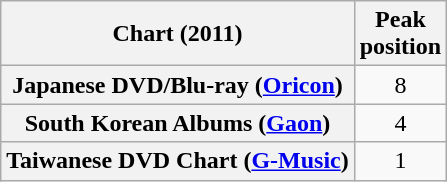<table class="wikitable sortable plainrowheaders" style="text-align:center">
<tr>
<th scope="col">Chart (2011)</th>
<th scope="col">Peak<br>position</th>
</tr>
<tr>
<th scope="row">Japanese DVD/Blu-ray (<a href='#'>Oricon</a>)</th>
<td>8</td>
</tr>
<tr>
<th scope="row">South Korean Albums (<a href='#'>Gaon</a>)</th>
<td>4</td>
</tr>
<tr>
<th scope="row">Taiwanese DVD Chart (<a href='#'>G-Music</a>)</th>
<td>1</td>
</tr>
</table>
